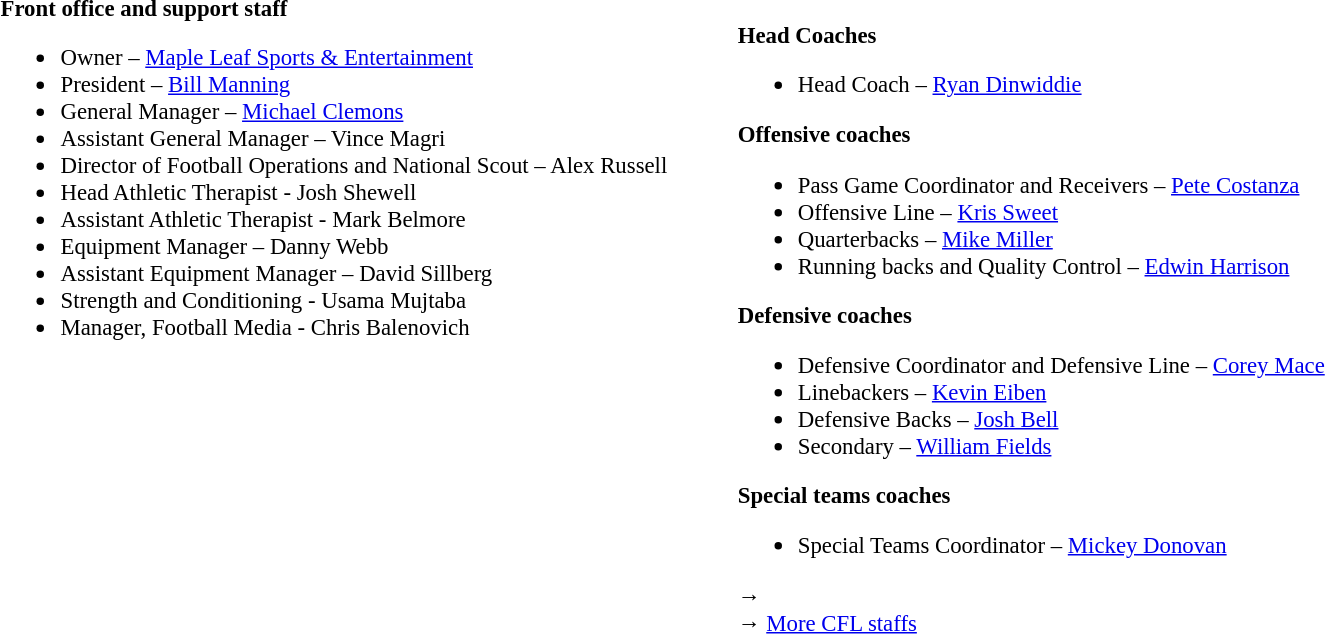<table class="toccolours" style="text-align: left;">
<tr>
<td colspan=7 style="text-align:right;"></td>
</tr>
<tr>
<td style="vertical-align:top;"></td>
<td style="font-size: 95%;vertical-align:top;"><strong>Front office and support staff</strong><br><ul><li>Owner – <a href='#'>Maple Leaf Sports & Entertainment</a></li><li>President – <a href='#'>Bill Manning</a></li><li>General Manager – <a href='#'>Michael Clemons</a></li><li>Assistant General Manager – Vince Magri</li><li>Director of Football Operations and National Scout – Alex Russell</li><li>Head Athletic Therapist - Josh Shewell</li><li>Assistant Athletic Therapist - Mark Belmore</li><li>Equipment Manager – Danny Webb</li><li>Assistant Equipment Manager – David Sillberg</li><li>Strength and Conditioning - Usama Mujtaba</li><li>Manager, Football Media - Chris Balenovich</li></ul></td>
<td width="35"> </td>
<td style="vertical-align:top;"></td>
<td style="font-size: 95%;vertical-align:top;"><br><strong>Head Coaches</strong><ul><li>Head Coach – <a href='#'>Ryan Dinwiddie</a></li></ul><strong>Offensive coaches</strong><ul><li>Pass Game Coordinator and Receivers – <a href='#'>Pete Costanza</a></li><li>Offensive Line – <a href='#'>Kris Sweet</a></li><li>Quarterbacks – <a href='#'>Mike Miller</a></li><li>Running backs and Quality Control – <a href='#'>Edwin Harrison</a></li></ul><strong>Defensive coaches</strong><ul><li>Defensive Coordinator and Defensive Line – <a href='#'>Corey Mace</a></li><li>Linebackers – <a href='#'>Kevin Eiben</a></li><li>Defensive Backs – <a href='#'>Josh Bell</a></li><li>Secondary – <a href='#'>William Fields</a></li></ul><strong>Special teams coaches</strong><ul><li>Special Teams Coordinator – <a href='#'>Mickey Donovan</a></li></ul>→ <span></span><br>
→ <a href='#'>More CFL staffs</a></td>
</tr>
</table>
